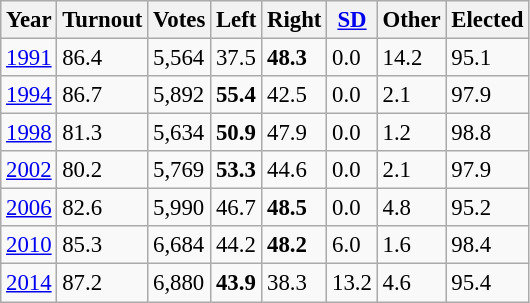<table class="wikitable sortable" style="font-size: 95%;">
<tr>
<th>Year</th>
<th>Turnout</th>
<th>Votes</th>
<th>Left</th>
<th>Right</th>
<th><a href='#'>SD</a></th>
<th>Other</th>
<th>Elected</th>
</tr>
<tr>
<td><a href='#'>1991</a></td>
<td>86.4</td>
<td>5,564</td>
<td>37.5</td>
<td><strong>48.3</strong></td>
<td>0.0</td>
<td>14.2</td>
<td>95.1</td>
</tr>
<tr>
<td><a href='#'>1994</a></td>
<td>86.7</td>
<td>5,892</td>
<td><strong>55.4</strong></td>
<td>42.5</td>
<td>0.0</td>
<td>2.1</td>
<td>97.9</td>
</tr>
<tr>
<td><a href='#'>1998</a></td>
<td>81.3</td>
<td>5,634</td>
<td><strong>50.9</strong></td>
<td>47.9</td>
<td>0.0</td>
<td>1.2</td>
<td>98.8</td>
</tr>
<tr>
<td><a href='#'>2002</a></td>
<td>80.2</td>
<td>5,769</td>
<td><strong>53.3</strong></td>
<td>44.6</td>
<td>0.0</td>
<td>2.1</td>
<td>97.9</td>
</tr>
<tr>
<td><a href='#'>2006</a></td>
<td>82.6</td>
<td>5,990</td>
<td>46.7</td>
<td><strong>48.5</strong></td>
<td>0.0</td>
<td>4.8</td>
<td>95.2</td>
</tr>
<tr>
<td><a href='#'>2010</a></td>
<td>85.3</td>
<td>6,684</td>
<td>44.2</td>
<td><strong>48.2</strong></td>
<td>6.0</td>
<td>1.6</td>
<td>98.4</td>
</tr>
<tr>
<td><a href='#'>2014</a></td>
<td>87.2</td>
<td>6,880</td>
<td><strong>43.9</strong></td>
<td>38.3</td>
<td>13.2</td>
<td>4.6</td>
<td>95.4</td>
</tr>
</table>
